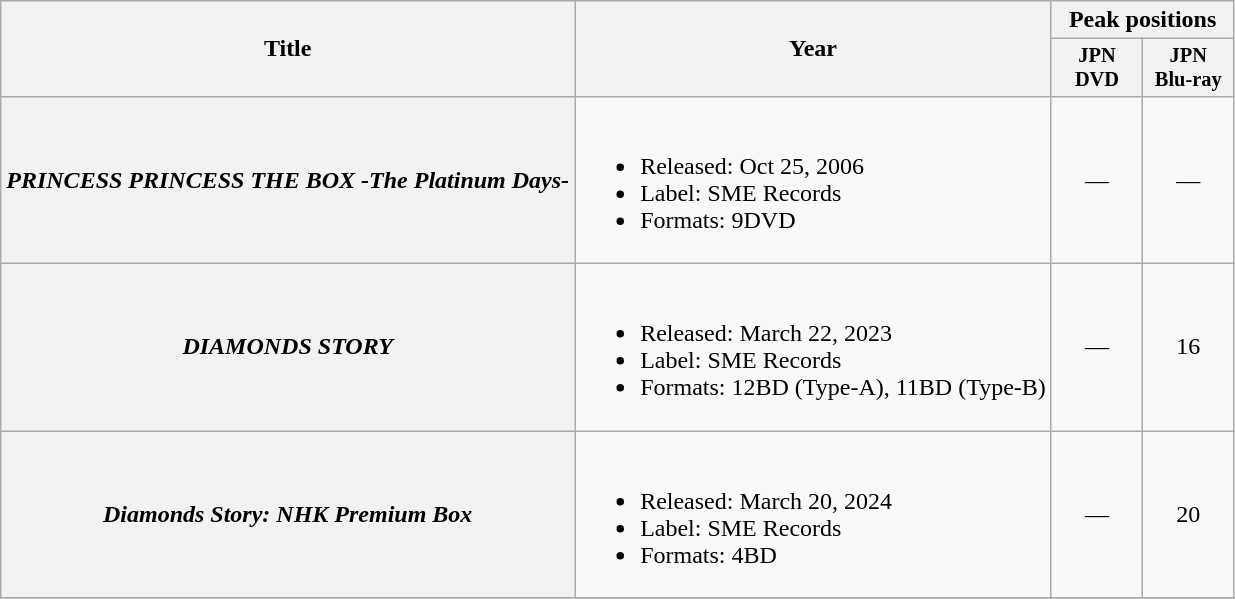<table class="wikitable plainrowheaders">
<tr>
<th scope="col" rowspan="2">Title</th>
<th scope="col" rowspan="2">Year</th>
<th scope="col" colspan="2">Peak positions</th>
</tr>
<tr>
<th scope="col" style="width:4em;font-size:85%">JPN<br>DVD<br></th>
<th scope="col" style="width:4em;font-size:85%">JPN<br>Blu-ray<br></th>
</tr>
<tr>
<th scope="row"><em>PRINCESS PRINCESS THE BOX -The Platinum Days-</em></th>
<td><br><ul><li>Released: Oct 25, 2006</li><li>Label: SME Records</li><li>Formats: 9DVD</li></ul></td>
<td align="center">—</td>
<td align="center">—</td>
</tr>
<tr>
<th scope="row"><em>DIAMONDS STORY</em></th>
<td><br><ul><li>Released: March 22, 2023</li><li>Label: SME Records</li><li>Formats: 12BD (Type-A), 11BD (Type-B)</li></ul></td>
<td align="center">—</td>
<td align="center">16</td>
</tr>
<tr>
<th scope="row"><em>Diamonds Story: NHK Premium Box</em></th>
<td><br><ul><li>Released: March 20, 2024</li><li>Label: SME Records</li><li>Formats: 4BD</li></ul></td>
<td align="center">—</td>
<td align="center">20</td>
</tr>
<tr>
</tr>
</table>
